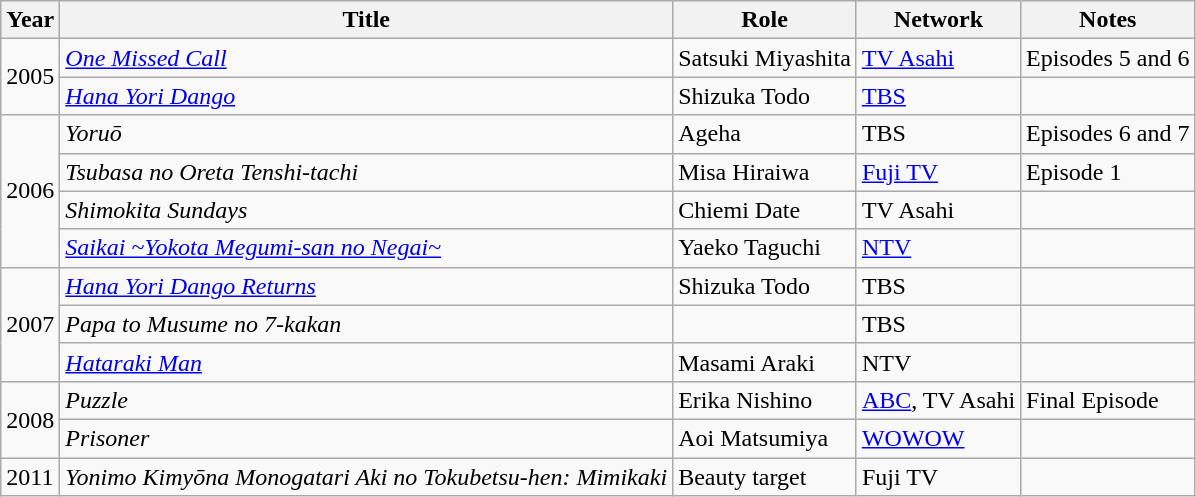<table class="wikitable">
<tr>
<th>Year</th>
<th>Title</th>
<th>Role</th>
<th>Network</th>
<th>Notes</th>
</tr>
<tr>
<td rowspan="2">2005</td>
<td><em><a href='#'>One Missed Call</a></em></td>
<td>Satsuki Miyashita</td>
<td><a href='#'>TV Asahi</a></td>
<td>Episodes 5 and 6</td>
</tr>
<tr>
<td><em><a href='#'>Hana Yori Dango</a></em></td>
<td>Shizuka Todo</td>
<td><a href='#'>TBS</a></td>
<td></td>
</tr>
<tr>
<td rowspan="4">2006</td>
<td><em>Yoruō</em></td>
<td>Ageha</td>
<td>TBS</td>
<td>Episodes 6 and 7</td>
</tr>
<tr>
<td><em>Tsubasa no Oreta Tenshi-tachi</em></td>
<td>Misa Hiraiwa</td>
<td><a href='#'>Fuji TV</a></td>
<td>Episode 1</td>
</tr>
<tr>
<td><em>Shimokita Sundays</em></td>
<td>Chiemi Date</td>
<td>TV Asahi</td>
<td></td>
</tr>
<tr>
<td><em><a href='#'>Saikai ~Yokota Megumi-san no Negai~</a></em></td>
<td>Yaeko Taguchi</td>
<td><a href='#'>NTV</a></td>
<td></td>
</tr>
<tr>
<td rowspan="3">2007</td>
<td><em><a href='#'>Hana Yori Dango Returns</a></em></td>
<td>Shizuka Todo</td>
<td>TBS</td>
<td></td>
</tr>
<tr>
<td><em>Papa to Musume no 7-kakan</em></td>
<td></td>
<td>TBS</td>
<td></td>
</tr>
<tr>
<td><em><a href='#'>Hataraki Man</a></em></td>
<td>Masami Araki</td>
<td>NTV</td>
<td></td>
</tr>
<tr>
<td rowspan="2">2008</td>
<td><em>Puzzle</em></td>
<td>Erika Nishino</td>
<td><a href='#'>ABC</a>, TV Asahi</td>
<td>Final Episode</td>
</tr>
<tr>
<td><em>Prisoner</em></td>
<td>Aoi Matsumiya</td>
<td><a href='#'>WOWOW</a></td>
<td></td>
</tr>
<tr>
<td>2011</td>
<td><em>Yonimo Kimyōna Monogatari Aki no Tokubetsu-hen: Mimikaki</em></td>
<td>Beauty target</td>
<td>Fuji TV</td>
<td></td>
</tr>
</table>
